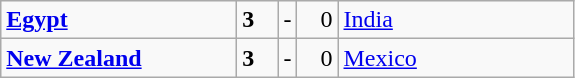<table class="wikitable">
<tr>
<td width=150> <strong><a href='#'>Egypt</a></strong></td>
<td style="width:20px; text-align:left;"><strong>3</strong></td>
<td>-</td>
<td style="width:20px; text-align:right;">0</td>
<td width=150> <a href='#'>India</a></td>
</tr>
<tr>
<td> <strong><a href='#'>New Zealand</a></strong></td>
<td style="text-align:left;"><strong>3</strong></td>
<td>-</td>
<td style="text-align:right;">0</td>
<td> <a href='#'>Mexico</a></td>
</tr>
</table>
